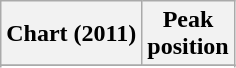<table class="wikitable sortable plainrowheaders" style="text-align:center;">
<tr>
<th>Chart (2011)</th>
<th>Peak<br>position</th>
</tr>
<tr>
</tr>
<tr>
</tr>
<tr>
</tr>
</table>
